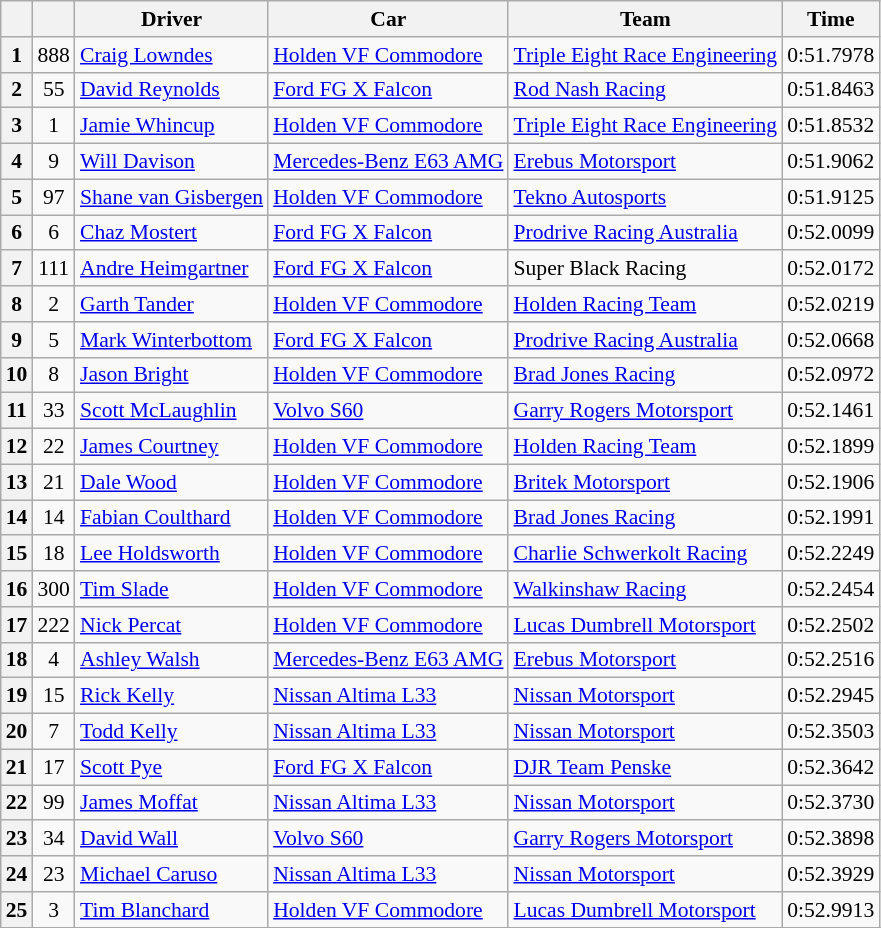<table class="wikitable" style="font-size: 90%">
<tr>
<th></th>
<th></th>
<th>Driver</th>
<th>Car</th>
<th>Team</th>
<th>Time</th>
</tr>
<tr>
<th>1</th>
<td align="center">888</td>
<td> <a href='#'>Craig Lowndes</a></td>
<td><a href='#'>Holden VF Commodore</a></td>
<td><a href='#'>Triple Eight Race Engineering</a></td>
<td>0:51.7978</td>
</tr>
<tr>
<th>2</th>
<td align="center">55</td>
<td> <a href='#'>David Reynolds</a></td>
<td><a href='#'>Ford FG X Falcon</a></td>
<td><a href='#'>Rod Nash Racing</a></td>
<td>0:51.8463</td>
</tr>
<tr>
<th>3</th>
<td align="center">1</td>
<td> <a href='#'>Jamie Whincup</a></td>
<td><a href='#'>Holden VF Commodore</a></td>
<td><a href='#'>Triple Eight Race Engineering</a></td>
<td>0:51.8532</td>
</tr>
<tr>
<th>4</th>
<td align="center">9</td>
<td> <a href='#'>Will Davison</a></td>
<td><a href='#'>Mercedes-Benz E63 AMG</a></td>
<td><a href='#'>Erebus Motorsport</a></td>
<td>0:51.9062</td>
</tr>
<tr>
<th>5</th>
<td align="center">97</td>
<td> <a href='#'>Shane van Gisbergen</a></td>
<td><a href='#'>Holden VF Commodore</a></td>
<td><a href='#'>Tekno Autosports</a></td>
<td>0:51.9125</td>
</tr>
<tr>
<th>6</th>
<td align="center">6</td>
<td> <a href='#'>Chaz Mostert</a></td>
<td><a href='#'>Ford FG X Falcon</a></td>
<td><a href='#'>Prodrive Racing Australia</a></td>
<td>0:52.0099</td>
</tr>
<tr>
<th>7</th>
<td align="center">111</td>
<td> <a href='#'>Andre Heimgartner</a></td>
<td><a href='#'>Ford FG X Falcon</a></td>
<td>Super Black Racing</td>
<td>0:52.0172</td>
</tr>
<tr>
<th>8</th>
<td align="center">2</td>
<td> <a href='#'>Garth Tander</a></td>
<td><a href='#'>Holden VF Commodore</a></td>
<td><a href='#'>Holden Racing Team</a></td>
<td>0:52.0219</td>
</tr>
<tr>
<th>9</th>
<td align="center">5</td>
<td> <a href='#'>Mark Winterbottom</a></td>
<td><a href='#'>Ford FG X Falcon</a></td>
<td><a href='#'>Prodrive Racing Australia</a></td>
<td>0:52.0668</td>
</tr>
<tr>
<th>10</th>
<td align="center">8</td>
<td> <a href='#'>Jason Bright</a></td>
<td><a href='#'>Holden VF Commodore</a></td>
<td><a href='#'>Brad Jones Racing</a></td>
<td>0:52.0972</td>
</tr>
<tr>
<th>11</th>
<td align="center">33</td>
<td> <a href='#'>Scott McLaughlin</a></td>
<td><a href='#'>Volvo S60</a></td>
<td><a href='#'>Garry Rogers Motorsport</a></td>
<td>0:52.1461</td>
</tr>
<tr>
<th>12</th>
<td align="center">22</td>
<td> <a href='#'>James Courtney</a></td>
<td><a href='#'>Holden VF Commodore</a></td>
<td><a href='#'>Holden Racing Team</a></td>
<td>0:52.1899</td>
</tr>
<tr>
<th>13</th>
<td align="center">21</td>
<td> <a href='#'>Dale Wood</a></td>
<td><a href='#'>Holden VF Commodore</a></td>
<td><a href='#'>Britek Motorsport</a></td>
<td>0:52.1906</td>
</tr>
<tr>
<th>14</th>
<td align="center">14</td>
<td> <a href='#'>Fabian Coulthard</a></td>
<td><a href='#'>Holden VF Commodore</a></td>
<td><a href='#'>Brad Jones Racing</a></td>
<td>0:52.1991</td>
</tr>
<tr>
<th>15</th>
<td align="center">18</td>
<td> <a href='#'>Lee Holdsworth</a></td>
<td><a href='#'>Holden VF Commodore</a></td>
<td><a href='#'>Charlie Schwerkolt Racing</a></td>
<td>0:52.2249</td>
</tr>
<tr>
<th>16</th>
<td align="center">300</td>
<td> <a href='#'>Tim Slade</a></td>
<td><a href='#'>Holden VF Commodore</a></td>
<td><a href='#'>Walkinshaw Racing</a></td>
<td>0:52.2454</td>
</tr>
<tr>
<th>17</th>
<td align="center">222</td>
<td> <a href='#'>Nick Percat</a></td>
<td><a href='#'>Holden VF Commodore</a></td>
<td><a href='#'>Lucas Dumbrell Motorsport</a></td>
<td>0:52.2502</td>
</tr>
<tr>
<th>18</th>
<td align="center">4</td>
<td> <a href='#'>Ashley Walsh</a></td>
<td><a href='#'>Mercedes-Benz E63 AMG</a></td>
<td><a href='#'>Erebus Motorsport</a></td>
<td>0:52.2516</td>
</tr>
<tr>
<th>19</th>
<td align="center">15</td>
<td> <a href='#'>Rick Kelly</a></td>
<td><a href='#'>Nissan Altima L33</a></td>
<td><a href='#'>Nissan Motorsport</a></td>
<td>0:52.2945</td>
</tr>
<tr>
<th>20</th>
<td align="center">7</td>
<td> <a href='#'>Todd Kelly</a></td>
<td><a href='#'>Nissan Altima L33</a></td>
<td><a href='#'>Nissan Motorsport</a></td>
<td>0:52.3503</td>
</tr>
<tr>
<th>21</th>
<td align="center">17</td>
<td> <a href='#'>Scott Pye</a></td>
<td><a href='#'>Ford FG X Falcon</a></td>
<td><a href='#'>DJR Team Penske</a></td>
<td>0:52.3642</td>
</tr>
<tr>
<th>22</th>
<td align="center">99</td>
<td> <a href='#'>James Moffat</a></td>
<td><a href='#'>Nissan Altima L33</a></td>
<td><a href='#'>Nissan Motorsport</a></td>
<td>0:52.3730</td>
</tr>
<tr>
<th>23</th>
<td align="center">34</td>
<td> <a href='#'>David Wall</a></td>
<td><a href='#'>Volvo S60</a></td>
<td><a href='#'>Garry Rogers Motorsport</a></td>
<td>0:52.3898</td>
</tr>
<tr>
<th>24</th>
<td align="center">23</td>
<td> <a href='#'>Michael Caruso</a></td>
<td><a href='#'>Nissan Altima L33</a></td>
<td><a href='#'>Nissan Motorsport</a></td>
<td>0:52.3929</td>
</tr>
<tr>
<th>25</th>
<td align="center">3</td>
<td> <a href='#'>Tim Blanchard</a></td>
<td><a href='#'>Holden VF Commodore</a></td>
<td><a href='#'>Lucas Dumbrell Motorsport</a></td>
<td>0:52.9913</td>
</tr>
<tr>
</tr>
</table>
